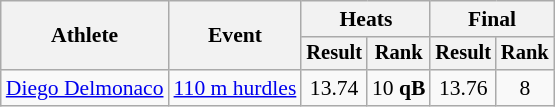<table class="wikitable" style="font-size:90%">
<tr>
<th rowspan=2>Athlete</th>
<th rowspan=2>Event</th>
<th colspan=2>Heats</th>
<th colspan=2>Final</th>
</tr>
<tr style="font-size:95%">
<th>Result</th>
<th>Rank</th>
<th>Result</th>
<th>Rank</th>
</tr>
<tr align=center>
<td align=left><a href='#'>Diego Delmonaco</a></td>
<td align=left><a href='#'>110 m hurdles</a></td>
<td>13.74</td>
<td>10 <strong>qB</strong></td>
<td>13.76</td>
<td>8</td>
</tr>
</table>
